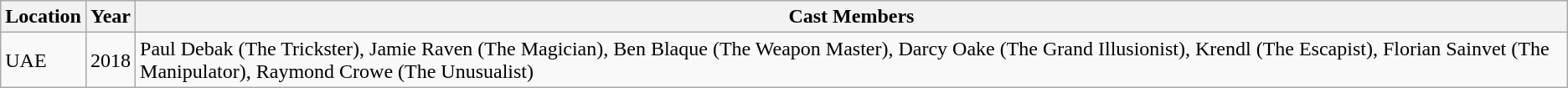<table class="wikitable">
<tr>
<th>Location</th>
<th>Year</th>
<th>Cast Members</th>
</tr>
<tr>
<td>UAE</td>
<td style="text-align:left">2018</td>
<td>Paul Debak (The Trickster), Jamie Raven (The Magician), Ben Blaque (The Weapon Master), Darcy Oake (The Grand Illusionist), Krendl (The Escapist), Florian Sainvet (The Manipulator), Raymond Crowe (The Unusualist)</td>
</tr>
</table>
